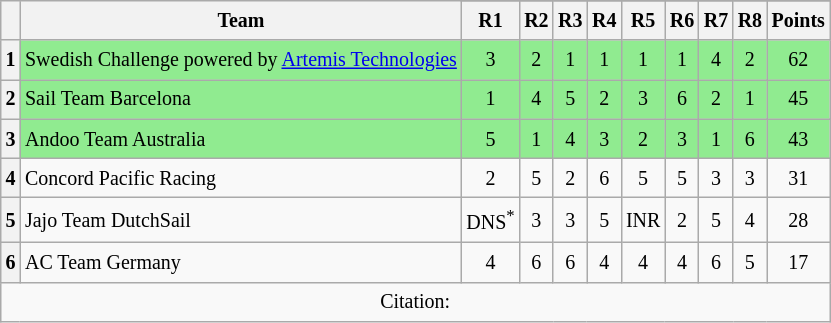<table class="wikitable" style="font-size:10pt;line-height:1.5;text-align: center;">
<tr>
<th rowspan="2"></th>
<th rowspan="2">Team</th>
</tr>
<tr>
<th>R1</th>
<th>R2</th>
<th>R3</th>
<th>R4</th>
<th>R5</th>
<th>R6</th>
<th>R7</th>
<th>R8</th>
<th>Points</th>
</tr>
<tr>
<th>1</th>
<td align="left" bgcolor="#90EB90"> Swedish Challenge powered by <a href='#'>Artemis Technologies</a></td>
<td bgcolor="#90EB90">3</td>
<td bgcolor="#90EB90">2</td>
<td bgcolor="#90EB90">1</td>
<td bgcolor="#90EB90">1</td>
<td bgcolor="#90EB90">1</td>
<td bgcolor="#90EB90">1</td>
<td bgcolor="#90EB90">4</td>
<td bgcolor="#90EB90">2</td>
<td bgcolor="#90EB90">62</td>
</tr>
<tr>
<th>2</th>
<td align="left" bgcolor="#90EB90"> Sail Team Barcelona</td>
<td bgcolor="#90EB90">1</td>
<td bgcolor="#90EB90">4</td>
<td bgcolor="#90EB90">5</td>
<td bgcolor="#90EB90">2</td>
<td bgcolor="#90EB90">3</td>
<td bgcolor="#90EB90">6</td>
<td bgcolor="#90EB90">2</td>
<td bgcolor="#90EB90">1</td>
<td bgcolor="#90EB90">45</td>
</tr>
<tr>
<th>3</th>
<td align="left" bgcolor="#90EB90"> Andoo Team Australia</td>
<td bgcolor="#90EB90">5</td>
<td bgcolor="#90EB90">1</td>
<td bgcolor="#90EB90">4</td>
<td bgcolor="#90EB90">3</td>
<td bgcolor="#90EB90">2</td>
<td bgcolor="#90EB90">3</td>
<td bgcolor="#90EB90">1</td>
<td bgcolor="#90EB90">6</td>
<td bgcolor="#90EB90">43</td>
</tr>
<tr>
<th>4</th>
<td align="left"> Concord Pacific Racing</td>
<td>2</td>
<td>5</td>
<td>2</td>
<td>6</td>
<td>5</td>
<td>5</td>
<td>3</td>
<td>3</td>
<td>31</td>
</tr>
<tr>
<th>5</th>
<td align="left"> Jajo Team DutchSail</td>
<td>DNS<sup>*</sup></td>
<td>3</td>
<td>3</td>
<td>5</td>
<td>INR</td>
<td>2</td>
<td>5</td>
<td>4</td>
<td>28</td>
</tr>
<tr>
<th>6</th>
<td align="left"> AC Team Germany</td>
<td>4</td>
<td>6</td>
<td>6</td>
<td>4</td>
<td>4</td>
<td>4</td>
<td>6</td>
<td>5</td>
<td>17</td>
</tr>
<tr>
<td colspan="12" align=center>Citation:</td>
</tr>
</table>
